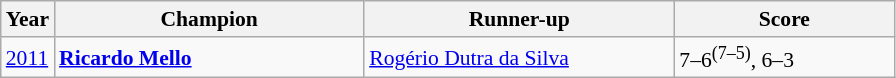<table class="wikitable" style="font-size:90%">
<tr>
<th>Year</th>
<th width="200">Champion</th>
<th width="200">Runner-up</th>
<th width="140">Score</th>
</tr>
<tr>
<td><a href='#'>2011</a></td>
<td> <strong><a href='#'>Ricardo Mello</a></strong></td>
<td> <a href='#'>Rogério Dutra da Silva</a></td>
<td>7–6<sup>(7–5)</sup>, 6–3</td>
</tr>
</table>
